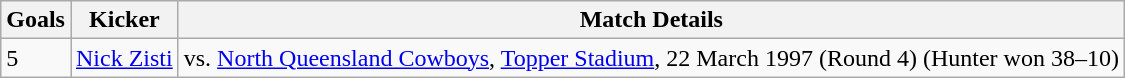<table class="wikitable">
<tr>
<th>Goals</th>
<th>Kicker</th>
<th>Match Details</th>
</tr>
<tr>
<td>5</td>
<td><a href='#'>Nick Zisti</a></td>
<td>vs. <a href='#'>North Queensland Cowboys</a>, <a href='#'>Topper Stadium</a>, 22 March 1997 (Round 4) (Hunter won 38–10)</td>
</tr>
</table>
